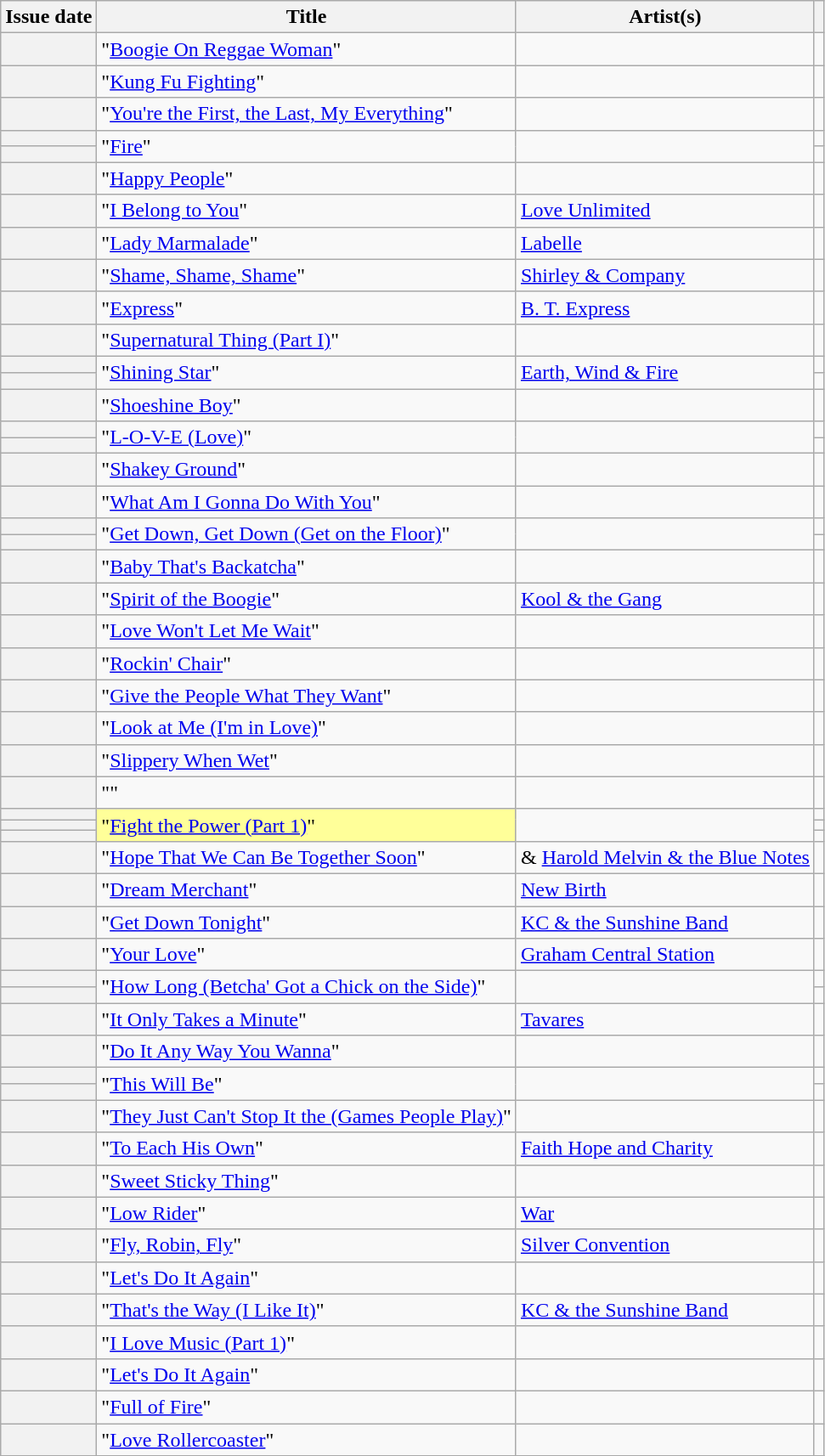<table class="wikitable sortable plainrowheaders">
<tr>
<th scope="col">Issue date</th>
<th scope="col">Title</th>
<th scope="col">Artist(s)</th>
<th scope="col" class="unsortable"></th>
</tr>
<tr>
<th scope=row></th>
<td>"<a href='#'>Boogie On Reggae Woman</a>"</td>
<td></td>
<td align=center></td>
</tr>
<tr>
<th scope=row></th>
<td>"<a href='#'>Kung Fu Fighting</a>"</td>
<td></td>
<td align=center></td>
</tr>
<tr>
<th scope=row></th>
<td>"<a href='#'>You're the First, the Last, My Everything</a>"</td>
<td></td>
<td align=center></td>
</tr>
<tr>
<th scope=row></th>
<td rowspan="2">"<a href='#'>Fire</a>"</td>
<td rowspan="2"></td>
<td align=center></td>
</tr>
<tr>
<th scope=row></th>
<td align=center></td>
</tr>
<tr>
<th scope=row></th>
<td>"<a href='#'>Happy People</a>"</td>
<td></td>
<td align=center></td>
</tr>
<tr>
<th scope=row></th>
<td>"<a href='#'>I Belong to You</a>"</td>
<td><a href='#'>Love Unlimited</a></td>
<td align=center></td>
</tr>
<tr>
<th scope=row></th>
<td>"<a href='#'>Lady Marmalade</a>"</td>
<td><a href='#'>Labelle</a></td>
<td align=center></td>
</tr>
<tr>
<th scope=row></th>
<td>"<a href='#'>Shame, Shame, Shame</a>"</td>
<td><a href='#'>Shirley & Company</a></td>
<td align=center></td>
</tr>
<tr>
<th scope=row></th>
<td>"<a href='#'>Express</a>"</td>
<td><a href='#'>B. T. Express</a></td>
<td align=center></td>
</tr>
<tr>
<th scope=row></th>
<td>"<a href='#'>Supernatural Thing (Part I)</a>"</td>
<td></td>
<td align=center></td>
</tr>
<tr>
<th scope=row></th>
<td rowspan="2">"<a href='#'>Shining Star</a>"</td>
<td rowspan="2"><a href='#'>Earth, Wind & Fire</a></td>
<td align=center></td>
</tr>
<tr>
<th scope=row></th>
<td align=center></td>
</tr>
<tr>
<th scope=row></th>
<td>"<a href='#'>Shoeshine Boy</a>"</td>
<td></td>
<td align=center></td>
</tr>
<tr>
<th scope=row></th>
<td rowspan="2">"<a href='#'>L-O-V-E (Love)</a>"</td>
<td rowspan="2"></td>
<td align=center></td>
</tr>
<tr>
<th scope=row></th>
<td align=center></td>
</tr>
<tr>
<th scope=row></th>
<td>"<a href='#'>Shakey Ground</a>"</td>
<td></td>
<td align=center></td>
</tr>
<tr>
<th scope=row></th>
<td>"<a href='#'>What Am I Gonna Do With You</a>"</td>
<td></td>
<td align=center></td>
</tr>
<tr>
<th scope=row></th>
<td rowspan="2">"<a href='#'>Get Down, Get Down (Get on the Floor)</a>"</td>
<td rowspan="2"></td>
<td align=center></td>
</tr>
<tr>
<th scope=row></th>
<td align=center></td>
</tr>
<tr>
<th scope=row></th>
<td>"<a href='#'>Baby That's Backatcha</a>"</td>
<td></td>
<td align=center></td>
</tr>
<tr>
<th scope=row></th>
<td>"<a href='#'>Spirit of the Boogie</a>"</td>
<td><a href='#'>Kool & the Gang</a></td>
<td align=center></td>
</tr>
<tr>
<th scope=row></th>
<td>"<a href='#'>Love Won't Let Me Wait</a>"</td>
<td></td>
<td align=center></td>
</tr>
<tr>
<th scope=row></th>
<td>"<a href='#'>Rockin' Chair</a>"</td>
<td></td>
<td align=center></td>
</tr>
<tr>
<th scope=row></th>
<td>"<a href='#'>Give the People What They Want</a>"</td>
<td></td>
<td align=center></td>
</tr>
<tr>
<th scope=row></th>
<td>"<a href='#'>Look at Me (I'm in Love)</a>"</td>
<td></td>
<td align=center></td>
</tr>
<tr>
<th scope=row></th>
<td>"<a href='#'>Slippery When Wet</a>"</td>
<td></td>
<td align=center></td>
</tr>
<tr>
<th scope=row></th>
<td>""</td>
<td></td>
<td align=center></td>
</tr>
<tr>
<th scope=row></th>
<td bgcolor=#FFFF99 rowspan="3">"<a href='#'>Fight the Power (Part 1)</a>" </td>
<td rowspan="3"></td>
<td align=center></td>
</tr>
<tr>
<th scope=row></th>
<td align=center></td>
</tr>
<tr>
<th scope=row></th>
<td align=center></td>
</tr>
<tr>
<th scope=row></th>
<td>"<a href='#'>Hope That We Can Be Together Soon</a>"</td>
<td> & <a href='#'>Harold Melvin & the Blue Notes</a></td>
<td align=center></td>
</tr>
<tr>
<th scope=row></th>
<td>"<a href='#'>Dream Merchant</a>"</td>
<td><a href='#'>New Birth</a></td>
<td align=center></td>
</tr>
<tr>
<th scope=row></th>
<td>"<a href='#'>Get Down Tonight</a>"</td>
<td><a href='#'>KC & the Sunshine Band</a></td>
<td align=center></td>
</tr>
<tr>
<th scope=row></th>
<td>"<a href='#'>Your Love</a>"</td>
<td><a href='#'>Graham Central Station</a></td>
<td align=center></td>
</tr>
<tr>
<th scope=row></th>
<td rowspan="2">"<a href='#'>How Long (Betcha' Got a Chick on the Side)</a>"</td>
<td rowspan="2"></td>
<td align=center></td>
</tr>
<tr>
<th scope=row></th>
<td align=center></td>
</tr>
<tr>
<th scope=row></th>
<td>"<a href='#'>It Only Takes a Minute</a>"</td>
<td><a href='#'>Tavares</a></td>
<td align=center></td>
</tr>
<tr>
<th scope=row></th>
<td>"<a href='#'>Do It Any Way You Wanna</a>"</td>
<td></td>
<td align=center></td>
</tr>
<tr>
<th scope=row></th>
<td rowspan="2">"<a href='#'>This Will Be</a>"</td>
<td rowspan="2"></td>
<td align=center></td>
</tr>
<tr>
<th scope=row></th>
<td align=center></td>
</tr>
<tr>
<th scope=row></th>
<td>"<a href='#'>They Just Can't Stop It the (Games People Play)</a>"</td>
<td></td>
<td align=center></td>
</tr>
<tr>
<th scope=row></th>
<td>"<a href='#'>To Each His Own</a>"</td>
<td><a href='#'>Faith Hope and Charity</a></td>
<td align=center></td>
</tr>
<tr>
<th scope=row></th>
<td>"<a href='#'>Sweet Sticky Thing</a>"</td>
<td></td>
<td align=center></td>
</tr>
<tr>
<th scope=row></th>
<td>"<a href='#'>Low Rider</a>"</td>
<td><a href='#'>War</a></td>
<td align=center></td>
</tr>
<tr>
<th scope=row></th>
<td>"<a href='#'>Fly, Robin, Fly</a>"</td>
<td><a href='#'>Silver Convention</a></td>
<td align=center></td>
</tr>
<tr>
<th scope=row></th>
<td>"<a href='#'>Let's Do It Again</a>"</td>
<td></td>
<td align=center></td>
</tr>
<tr>
<th scope=row></th>
<td>"<a href='#'>That's the Way (I Like It)</a>"</td>
<td><a href='#'>KC & the Sunshine Band</a></td>
<td align=center></td>
</tr>
<tr>
<th scope=row></th>
<td>"<a href='#'>I Love Music (Part 1)</a>"</td>
<td></td>
<td align=center></td>
</tr>
<tr>
<th scope=row></th>
<td>"<a href='#'>Let's Do It Again</a>"</td>
<td></td>
<td align=center></td>
</tr>
<tr>
<th scope=row></th>
<td>"<a href='#'>Full of Fire</a>"</td>
<td></td>
<td align=center></td>
</tr>
<tr>
<th scope=row></th>
<td>"<a href='#'>Love Rollercoaster</a>"</td>
<td></td>
<td align=center></td>
</tr>
<tr>
</tr>
</table>
